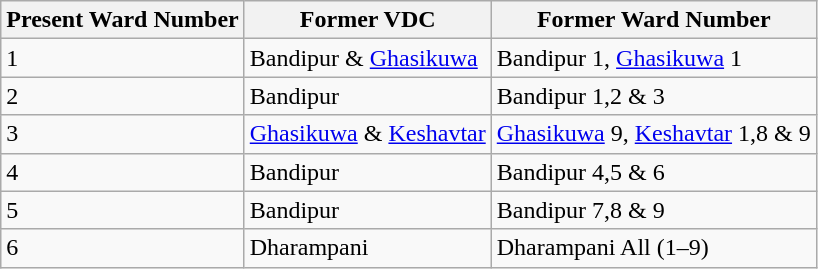<table class="wikitable sortable">
<tr>
<th>Present Ward Number</th>
<th>Former VDC</th>
<th>Former Ward Number</th>
</tr>
<tr>
<td>1</td>
<td>Bandipur & <a href='#'>Ghasikuwa</a></td>
<td>Bandipur 1, <a href='#'>Ghasikuwa</a> 1</td>
</tr>
<tr>
<td>2</td>
<td>Bandipur</td>
<td>Bandipur 1,2 & 3</td>
</tr>
<tr>
<td>3</td>
<td><a href='#'>Ghasikuwa</a> & <a href='#'>Keshavtar</a></td>
<td><a href='#'>Ghasikuwa</a> 9, <a href='#'>Keshavtar</a> 1,8 & 9</td>
</tr>
<tr>
<td>4</td>
<td>Bandipur</td>
<td>Bandipur 4,5 & 6</td>
</tr>
<tr>
<td>5</td>
<td>Bandipur</td>
<td>Bandipur 7,8 & 9</td>
</tr>
<tr>
<td>6</td>
<td>Dharampani</td>
<td>Dharampani All (1–9)</td>
</tr>
</table>
